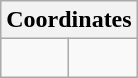<table class="wikitable collapsible collapsed">
<tr>
<th colspan=2>Coordinates</th>
</tr>
<tr>
<td><br></td>
<td><br></td>
</tr>
</table>
